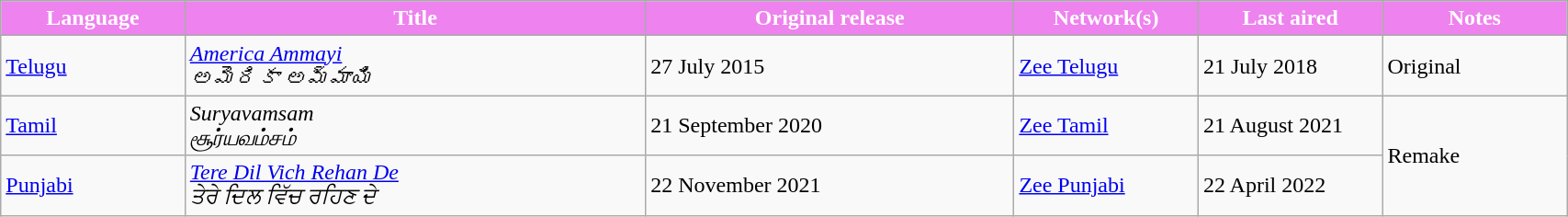<table class="wikitable plainrowheaders" style="width: 90%; margin-right: 0;">
<tr style="color:white">
<th style="background:Violet; width:10%;">Language</th>
<th style="background:Violet; width:25%;">Title</th>
<th style="background:Violet; width:20%;">Original release</th>
<th style="background:Violet; width:10%;">Network(s)</th>
<th style="background:Violet; width:10%;">Last aired</th>
<th style="background:Violet; width:10%;">Notes</th>
</tr>
<tr>
<td><a href='#'>Telugu</a></td>
<td><em><a href='#'>America Ammayi</a></em><br><em>అమెరికా అమ్మాయి</em></td>
<td>27 July 2015</td>
<td><a href='#'>Zee Telugu</a></td>
<td>21 July 2018</td>
<td>Original</td>
</tr>
<tr>
<td><a href='#'>Tamil</a></td>
<td><em>Suryavamsam</em><br><em>சூர்யவம்சம்</em></td>
<td>21 September 2020</td>
<td><a href='#'>Zee Tamil</a></td>
<td>21 August 2021</td>
<td rowspan="2">Remake</td>
</tr>
<tr>
<td><a href='#'>Punjabi</a></td>
<td><em><a href='#'>Tere Dil Vich Rehan De</a></em><br><em>ਤੇਰੇ ਦਿਲ ਵਿੱਚ ਰਹਿਣ ਦੇ</em></td>
<td>22 November 2021</td>
<td><a href='#'>Zee Punjabi</a></td>
<td>22 April 2022</td>
</tr>
</table>
